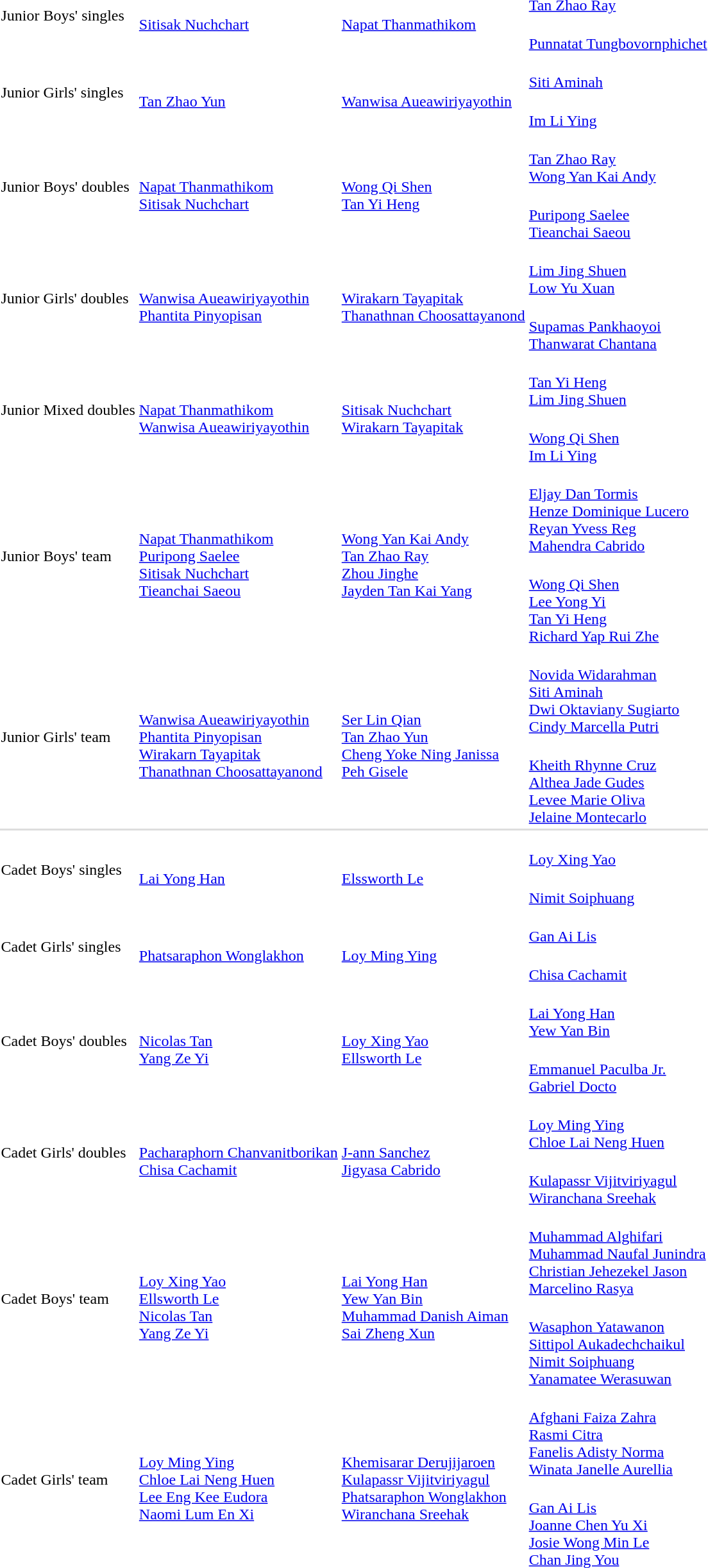<table>
<tr>
<td rowspan=2>Junior Boys' singles</td>
<td rowspan=2><br><a href='#'>Sitisak Nuchchart</a></td>
<td rowspan=2><br><a href='#'>Napat Thanmathikom</a></td>
<td><br><a href='#'>Tan Zhao Ray</a></td>
</tr>
<tr>
<td><br><a href='#'>Punnatat Tungbovornphichet</a></td>
</tr>
<tr>
<td rowspan=2>Junior Girls' singles</td>
<td rowspan=2><br><a href='#'>Tan Zhao Yun</a></td>
<td rowspan=2><br><a href='#'>Wanwisa Aueawiriyayothin</a></td>
<td><br><a href='#'>Siti Aminah</a></td>
</tr>
<tr>
<td><br><a href='#'>Im Li Ying</a></td>
</tr>
<tr>
<td rowspan=2>Junior Boys' doubles</td>
<td rowspan=2><br><a href='#'>Napat Thanmathikom</a><br><a href='#'>Sitisak Nuchchart</a></td>
<td rowspan=2><br><a href='#'>Wong Qi Shen</a><br><a href='#'>Tan Yi Heng</a></td>
<td><br><a href='#'>Tan Zhao Ray</a><br><a href='#'>Wong Yan Kai Andy</a></td>
</tr>
<tr>
<td><br><a href='#'>Puripong Saelee</a><br><a href='#'>Tieanchai Saeou</a></td>
</tr>
<tr>
<td rowspan=2>Junior Girls' doubles</td>
<td rowspan=2><br><a href='#'>Wanwisa Aueawiriyayothin</a><br><a href='#'>Phantita Pinyopisan</a></td>
<td rowspan=2><br><a href='#'>Wirakarn Tayapitak</a><br><a href='#'>Thanathnan Choosattayanond</a></td>
<td><br><a href='#'>Lim Jing Shuen</a><br><a href='#'>Low Yu Xuan</a></td>
</tr>
<tr>
<td><br><a href='#'>Supamas Pankhaoyoi</a><br><a href='#'>Thanwarat Chantana</a></td>
</tr>
<tr>
<td rowspan=2>Junior Mixed doubles</td>
<td rowspan=2><br><a href='#'>Napat Thanmathikom</a><br><a href='#'>Wanwisa Aueawiriyayothin</a></td>
<td rowspan=2><br><a href='#'>Sitisak Nuchchart</a><br><a href='#'>Wirakarn Tayapitak</a></td>
<td><br><a href='#'>Tan Yi Heng</a><br><a href='#'>Lim Jing Shuen</a></td>
</tr>
<tr>
<td><br><a href='#'>Wong Qi Shen</a><br><a href='#'>Im Li Ying</a></td>
</tr>
<tr>
<td rowspan=2>Junior Boys' team</td>
<td rowspan=2><br><a href='#'>Napat Thanmathikom</a><br><a href='#'>Puripong Saelee</a><br><a href='#'>Sitisak Nuchchart</a><br><a href='#'>Tieanchai Saeou</a></td>
<td rowspan=2><br><a href='#'>Wong Yan Kai Andy</a><br><a href='#'>Tan Zhao Ray</a><br><a href='#'>Zhou Jinghe</a><br><a href='#'>Jayden Tan Kai Yang</a></td>
<td><br><a href='#'>Eljay Dan Tormis</a><br><a href='#'>Henze Dominique Lucero</a><br><a href='#'>Reyan Yvess Reg</a><br><a href='#'>Mahendra Cabrido</a></td>
</tr>
<tr>
<td><br><a href='#'>Wong Qi Shen</a><br><a href='#'>Lee Yong Yi</a><br><a href='#'>Tan Yi Heng</a><br><a href='#'>Richard Yap Rui Zhe</a></td>
</tr>
<tr>
<td rowspan=2>Junior Girls' team</td>
<td rowspan=2><br><a href='#'>Wanwisa Aueawiriyayothin</a><br><a href='#'>Phantita Pinyopisan</a><br><a href='#'>Wirakarn Tayapitak</a><br><a href='#'>Thanathnan Choosattayanond</a></td>
<td rowspan=2><br><a href='#'>Ser Lin Qian</a><br><a href='#'>Tan Zhao Yun</a><br><a href='#'>Cheng Yoke Ning Janissa</a><br><a href='#'>Peh Gisele</a></td>
<td><br><a href='#'>Novida Widarahman</a><br><a href='#'>Siti Aminah</a><br><a href='#'>Dwi Oktaviany Sugiarto</a><br><a href='#'>Cindy Marcella Putri</a></td>
</tr>
<tr>
<td><br><a href='#'>Kheith Rhynne Cruz</a><br><a href='#'>Althea Jade Gudes</a><br><a href='#'>Levee Marie Oliva</a><br><a href='#'>Jelaine Montecarlo</a></td>
</tr>
<tr style="background:#dddddd;">
<td colspan=7></td>
</tr>
<tr>
<td rowspan=2>Cadet Boys' singles</td>
<td rowspan=2><br><a href='#'>Lai Yong Han</a></td>
<td rowspan=2><br><a href='#'>Elssworth Le</a></td>
<td><br><a href='#'>Loy Xing Yao</a></td>
</tr>
<tr>
<td><br><a href='#'>Nimit Soiphuang</a></td>
</tr>
<tr>
<td rowspan=2>Cadet Girls' singles</td>
<td rowspan=2><br><a href='#'>Phatsaraphon Wonglakhon</a></td>
<td rowspan=2><br><a href='#'>Loy Ming Ying</a></td>
<td><br><a href='#'>Gan Ai Lis</a></td>
</tr>
<tr>
<td><br><a href='#'>Chisa Cachamit</a></td>
</tr>
<tr>
<td rowspan=2>Cadet Boys' doubles</td>
<td rowspan=2><br><a href='#'>Nicolas Tan</a><br><a href='#'>Yang Ze Yi</a></td>
<td rowspan=2><br><a href='#'>Loy Xing Yao</a><br><a href='#'>Ellsworth Le</a></td>
<td><br><a href='#'>Lai Yong Han</a><br><a href='#'>Yew Yan Bin</a></td>
</tr>
<tr>
<td><br><a href='#'>Emmanuel Paculba Jr.</a><br><a href='#'>Gabriel Docto</a></td>
</tr>
<tr>
<td rowspan=2>Cadet Girls' doubles</td>
<td rowspan=2><br><a href='#'>Pacharaphorn Chanvanitborikan</a><br><a href='#'>Chisa Cachamit</a></td>
<td rowspan=2><br><a href='#'>J-ann Sanchez</a><br><a href='#'>Jigyasa Cabrido</a></td>
<td><br><a href='#'>Loy Ming Ying</a><br><a href='#'>Chloe Lai Neng Huen</a></td>
</tr>
<tr>
<td><br><a href='#'>Kulapassr Vijitviriyagul</a><br><a href='#'>Wiranchana Sreehak</a></td>
</tr>
<tr>
<td rowspan=2>Cadet Boys' team</td>
<td rowspan=2><br><a href='#'>Loy Xing Yao</a><br><a href='#'>Ellsworth Le</a><br><a href='#'>Nicolas Tan</a><br><a href='#'>Yang Ze Yi</a></td>
<td rowspan=2><br><a href='#'>Lai Yong Han</a><br><a href='#'>Yew Yan Bin</a><br><a href='#'>Muhammad Danish Aiman</a><br><a href='#'>Sai Zheng Xun</a></td>
<td><br><a href='#'>Muhammad Alghifari</a><br><a href='#'>Muhammad Naufal Junindra</a><br><a href='#'>Christian Jehezekel Jason</a><br><a href='#'>Marcelino Rasya</a></td>
</tr>
<tr>
<td><br><a href='#'>Wasaphon Yatawanon</a><br><a href='#'>Sittipol Aukadechchaikul</a><br><a href='#'>Nimit Soiphuang</a><br><a href='#'>Yanamatee Werasuwan</a></td>
</tr>
<tr>
<td rowspan=2>Cadet Girls' team</td>
<td rowspan=2><br><a href='#'>Loy Ming Ying</a><br><a href='#'>Chloe Lai Neng Huen</a><br><a href='#'>Lee Eng Kee Eudora</a><br><a href='#'>Naomi Lum En Xi</a></td>
<td rowspan=2><br><a href='#'>Khemisarar Derujijaroen</a><br><a href='#'>Kulapassr Vijitviriyagul</a><br><a href='#'>Phatsaraphon Wonglakhon</a><br><a href='#'>Wiranchana Sreehak</a></td>
<td><br><a href='#'>Afghani Faiza Zahra</a><br><a href='#'>Rasmi Citra</a><br><a href='#'>Fanelis Adisty Norma</a><br><a href='#'>Winata Janelle Aurellia</a></td>
</tr>
<tr>
<td><br><a href='#'>Gan Ai Lis</a><br><a href='#'>Joanne Chen Yu Xi</a><br><a href='#'>Josie Wong Min Le</a><br><a href='#'>Chan Jing You</a></td>
</tr>
</table>
